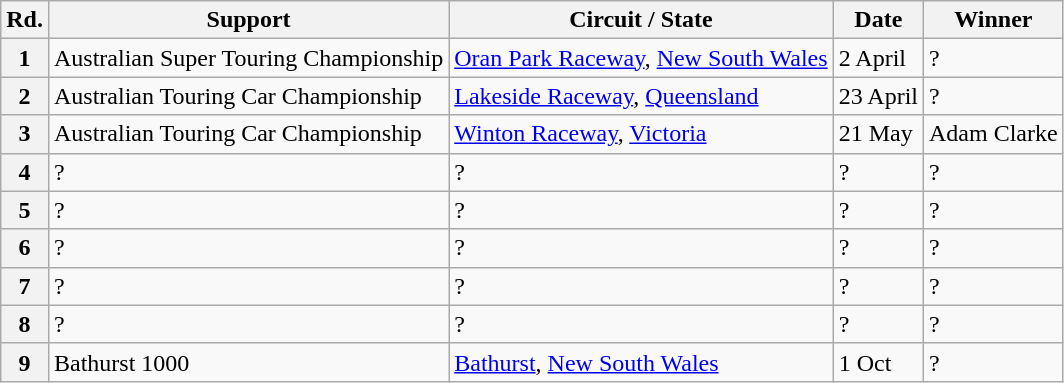<table class="wikitable">
<tr>
<th>Rd.</th>
<th>Support</th>
<th>Circuit / State</th>
<th>Date</th>
<th>Winner</th>
</tr>
<tr>
<th>1</th>
<td>Australian Super Touring Championship</td>
<td><a href='#'>Oran Park Raceway</a>, <a href='#'>New South Wales</a></td>
<td>2 April</td>
<td>?</td>
</tr>
<tr>
<th>2</th>
<td>Australian Touring Car Championship</td>
<td><a href='#'>Lakeside Raceway</a>, <a href='#'>Queensland</a></td>
<td>23 April</td>
<td>?</td>
</tr>
<tr>
<th>3</th>
<td>Australian Touring Car Championship</td>
<td><a href='#'>Winton Raceway</a>, <a href='#'>Victoria</a></td>
<td>21 May</td>
<td>Adam Clarke</td>
</tr>
<tr>
<th>4</th>
<td>?</td>
<td>?</td>
<td>?</td>
<td>?</td>
</tr>
<tr>
<th>5</th>
<td>?</td>
<td>?</td>
<td>?</td>
<td>?</td>
</tr>
<tr>
<th>6</th>
<td>?</td>
<td>?</td>
<td>?</td>
<td>?</td>
</tr>
<tr>
<th>7</th>
<td>?</td>
<td>?</td>
<td>?</td>
<td>?</td>
</tr>
<tr>
<th>8</th>
<td>?</td>
<td>?</td>
<td>?</td>
<td>?</td>
</tr>
<tr>
<th>9</th>
<td>Bathurst 1000</td>
<td><a href='#'>Bathurst</a>, <a href='#'>New South Wales</a></td>
<td>1 Oct</td>
<td>?</td>
</tr>
</table>
